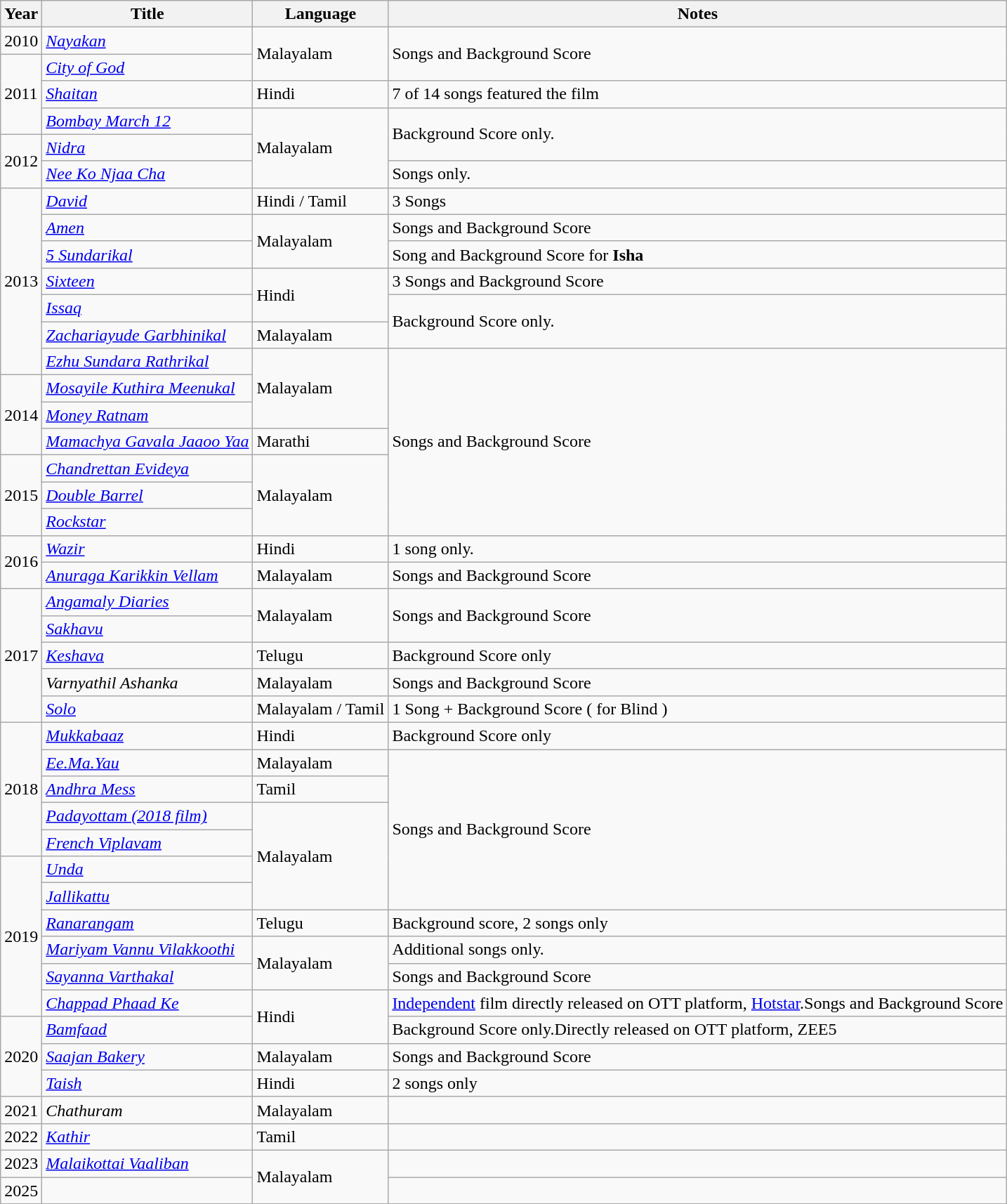<table class="wikitable sortable">
<tr>
<th>Year</th>
<th>Title</th>
<th>Language</th>
<th>Notes</th>
</tr>
<tr>
<td>2010</td>
<td><em><a href='#'>Nayakan</a></em></td>
<td rowspan=2>Malayalam</td>
<td rowspan=2>Songs and Background Score</td>
</tr>
<tr>
<td rowspan=3>2011</td>
<td><em><a href='#'>City of God</a></em></td>
</tr>
<tr>
<td><em><a href='#'>Shaitan</a></em></td>
<td>Hindi</td>
<td>7 of 14 songs featured the film</td>
</tr>
<tr>
<td><em><a href='#'>Bombay March 12</a></em></td>
<td rowspan=3>Malayalam</td>
<td rowspan=2>Background Score only.</td>
</tr>
<tr>
<td rowspan=2>2012</td>
<td><em><a href='#'>Nidra</a></em></td>
</tr>
<tr>
<td><em><a href='#'>Nee Ko Njaa Cha</a></em></td>
<td>Songs only.</td>
</tr>
<tr>
<td rowspan=7>2013</td>
<td><em><a href='#'>David</a></em></td>
<td>Hindi / Tamil</td>
<td>3 Songs</td>
</tr>
<tr>
<td><em><a href='#'>Amen</a></em></td>
<td rowspan=2>Malayalam</td>
<td>Songs and Background Score</td>
</tr>
<tr>
<td><em><a href='#'>5 Sundarikal</a></em></td>
<td>Song and Background Score for <strong>Isha</strong></td>
</tr>
<tr>
<td><em><a href='#'>Sixteen</a></em></td>
<td rowspan=2>Hindi</td>
<td>3 Songs and Background Score</td>
</tr>
<tr>
<td><em><a href='#'>Issaq</a></em></td>
<td rowspan=2>Background Score only.</td>
</tr>
<tr>
<td><em><a href='#'>Zachariayude Garbhinikal</a></em></td>
<td>Malayalam</td>
</tr>
<tr>
<td><em><a href='#'>Ezhu Sundara Rathrikal</a></em></td>
<td rowspan=3>Malayalam</td>
<td rowspan=7>Songs and Background Score</td>
</tr>
<tr>
<td rowspan=3>2014</td>
<td><em><a href='#'>Mosayile Kuthira Meenukal</a></em></td>
</tr>
<tr>
<td><em><a href='#'>Money Ratnam</a></em></td>
</tr>
<tr>
<td><em><a href='#'>Mamachya Gavala Jaaoo Yaa</a></em></td>
<td>Marathi</td>
</tr>
<tr>
<td rowspan=3>2015</td>
<td><em><a href='#'>Chandrettan Evideya</a></em></td>
<td rowspan=3>Malayalam</td>
</tr>
<tr>
<td><em> <a href='#'>Double Barrel</a></em></td>
</tr>
<tr>
<td><em><a href='#'>Rockstar</a></em></td>
</tr>
<tr>
<td rowspan=2>2016</td>
<td><em><a href='#'>Wazir</a></em></td>
<td>Hindi</td>
<td>1 song only.</td>
</tr>
<tr>
<td><em><a href='#'>Anuraga Karikkin Vellam</a></em></td>
<td>Malayalam</td>
<td>Songs and Background Score</td>
</tr>
<tr>
<td rowspan=5>2017</td>
<td><em><a href='#'>Angamaly Diaries</a></em></td>
<td rowspan=2>Malayalam</td>
<td rowspan=2>Songs and Background Score</td>
</tr>
<tr>
<td><em><a href='#'>Sakhavu</a></em></td>
</tr>
<tr>
<td><em><a href='#'>Keshava</a></em></td>
<td>Telugu</td>
<td>Background Score only</td>
</tr>
<tr>
<td><em>Varnyathil Ashanka</em></td>
<td>Malayalam</td>
<td>Songs and Background Score</td>
</tr>
<tr>
<td><em><a href='#'>Solo</a></em></td>
<td>Malayalam / Tamil</td>
<td>1 Song + Background Score ( for Blind )</td>
</tr>
<tr>
<td rowspan=5>2018</td>
<td><em><a href='#'>Mukkabaaz</a></em></td>
<td>Hindi</td>
<td>Background Score only</td>
</tr>
<tr>
<td><em><a href='#'>Ee.Ma.Yau</a></em></td>
<td>Malayalam</td>
<td rowspan=6>Songs and Background Score</td>
</tr>
<tr>
<td><em><a href='#'>Andhra Mess</a></em></td>
<td>Tamil</td>
</tr>
<tr>
<td><em><a href='#'>Padayottam (2018 film)</a></em></td>
<td rowspan=4>Malayalam</td>
</tr>
<tr>
<td><em><a href='#'>French Viplavam</a></em></td>
</tr>
<tr>
<td rowspan=6>2019</td>
<td><em><a href='#'>Unda</a></em></td>
</tr>
<tr>
<td><em><a href='#'>Jallikattu</a></em></td>
</tr>
<tr>
<td><em><a href='#'>Ranarangam</a></em></td>
<td>Telugu</td>
<td>Background score, 2 songs only</td>
</tr>
<tr>
<td><em><a href='#'>Mariyam Vannu Vilakkoothi</a></em></td>
<td rowspan=2>Malayalam</td>
<td>Additional songs only.</td>
</tr>
<tr>
<td><em><a href='#'>Sayanna Varthakal</a></em></td>
<td>Songs and Background Score</td>
</tr>
<tr>
<td><em><a href='#'>Chappad Phaad Ke</a></em></td>
<td rowspan=2>Hindi</td>
<td><a href='#'>Independent</a> film directly released on OTT platform, <a href='#'>Hotstar</a>.Songs and Background Score</td>
</tr>
<tr>
<td rowspan=3>2020</td>
<td><em><a href='#'>Bamfaad</a></em></td>
<td>Background Score only.Directly released on OTT platform, ZEE5</td>
</tr>
<tr>
<td><em><a href='#'>Saajan Bakery</a></em></td>
<td>Malayalam</td>
<td>Songs and Background Score</td>
</tr>
<tr>
<td><em><a href='#'>Taish</a></em></td>
<td>Hindi</td>
<td>2 songs only</td>
</tr>
<tr>
<td>2021</td>
<td><em>Chathuram</em></td>
<td>Malayalam</td>
<td></td>
</tr>
<tr>
<td>2022</td>
<td><em><a href='#'>Kathir</a></em></td>
<td>Tamil</td>
<td></td>
</tr>
<tr>
<td>2023</td>
<td><em><a href='#'>Malaikottai Vaaliban</a></em></td>
<td rowspan=2>Malayalam</td>
<td></td>
</tr>
<tr>
<td>2025</td>
<td></td>
<td></td>
</tr>
<tr>
</tr>
</table>
